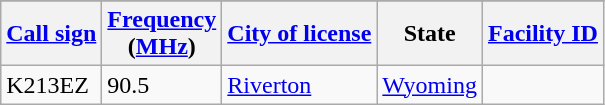<table class="wikitable sortable">
<tr>
</tr>
<tr>
<th><a href='#'>Call sign</a></th>
<th data-sort-type="number"><a href='#'>Frequency</a><br>(<a href='#'>MHz</a>)</th>
<th><a href='#'>City of license</a></th>
<th>State</th>
<th data-sort-type="number"><a href='#'>Facility ID</a></th>
</tr>
<tr>
<td>K213EZ</td>
<td>90.5</td>
<td><a href='#'>Riverton</a></td>
<td><a href='#'>Wyoming</a></td>
<td></td>
</tr>
</table>
